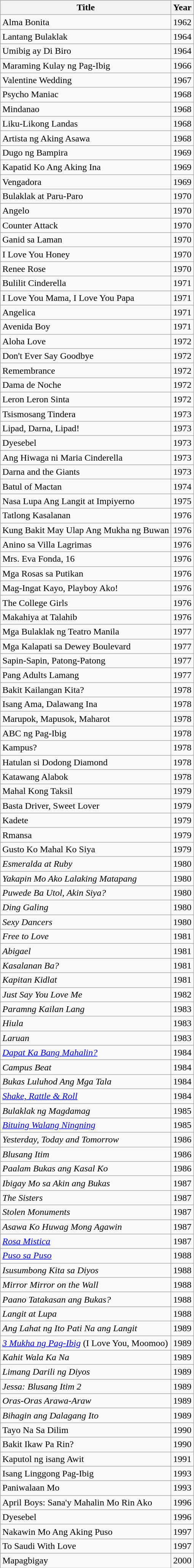<table class="wikitable">
<tr>
<th>Title</th>
<th>Year</th>
</tr>
<tr>
<td>Alma Bonita</td>
<td>1962</td>
</tr>
<tr>
<td>Lantang Bulaklak</td>
<td>1964</td>
</tr>
<tr>
<td>Umibig ay Di Biro</td>
<td>1964</td>
</tr>
<tr>
<td>Maraming Kulay ng Pag-Ibig</td>
<td>1966</td>
</tr>
<tr>
<td>Valentine Wedding</td>
<td>1967</td>
</tr>
<tr>
<td>Psycho Maniac</td>
<td>1968</td>
</tr>
<tr>
<td>Mindanao</td>
<td>1968</td>
</tr>
<tr>
<td>Liku-Likong Landas</td>
<td>1968</td>
</tr>
<tr>
<td>Artista ng Aking Asawa</td>
<td>1968</td>
</tr>
<tr>
<td>Dugo ng Bampira</td>
<td>1969</td>
</tr>
<tr>
<td>Kapatid Ko Ang Aking Ina</td>
<td>1969</td>
</tr>
<tr>
<td>Vengadora</td>
<td>1969</td>
</tr>
<tr>
<td>Bulaklak at Paru-Paro</td>
<td>1970</td>
</tr>
<tr>
<td>Angelo</td>
<td>1970</td>
</tr>
<tr>
<td>Counter Attack</td>
<td>1970</td>
</tr>
<tr>
<td>Ganid sa Laman</td>
<td>1970</td>
</tr>
<tr>
<td>I Love You Honey</td>
<td>1970</td>
</tr>
<tr>
<td>Renee Rose</td>
<td>1970</td>
</tr>
<tr>
<td>Bulilit Cinderella</td>
<td>1971</td>
</tr>
<tr>
<td>I Love You Mama, I Love You Papa</td>
<td>1971</td>
</tr>
<tr>
<td>Angelica</td>
<td>1971</td>
</tr>
<tr>
<td>Avenida Boy</td>
<td>1971</td>
</tr>
<tr>
<td>Aloha Love</td>
<td>1972</td>
</tr>
<tr>
<td>Don't Ever Say Goodbye</td>
<td>1972</td>
</tr>
<tr>
<td>Remembrance</td>
<td>1972</td>
</tr>
<tr>
<td>Dama de Noche</td>
<td>1972</td>
</tr>
<tr>
<td>Leron Leron Sinta</td>
<td>1972</td>
</tr>
<tr>
<td>Tsismosang Tindera</td>
<td>1973</td>
</tr>
<tr>
<td>Lipad, Darna, Lipad!</td>
<td>1973</td>
</tr>
<tr>
<td>Dyesebel</td>
<td>1973</td>
</tr>
<tr>
<td>Ang Hiwaga ni Maria Cinderella</td>
<td>1973</td>
</tr>
<tr>
<td>Darna and the Giants</td>
<td>1973</td>
</tr>
<tr>
<td>Batul of Mactan</td>
<td>1974</td>
</tr>
<tr>
<td>Nasa Lupa Ang Langit at Impiyerno</td>
<td>1975</td>
</tr>
<tr>
<td>Tatlong Kasalanan</td>
<td>1976</td>
</tr>
<tr>
<td>Kung Bakit May Ulap Ang Mukha ng Buwan</td>
<td>1976</td>
</tr>
<tr>
<td>Anino sa Villa Lagrimas</td>
<td>1976</td>
</tr>
<tr>
<td>Mrs. Eva Fonda, 16</td>
<td>1976</td>
</tr>
<tr>
<td>Mga Rosas sa Putikan</td>
<td>1976</td>
</tr>
<tr>
<td>Mag-Ingat Kayo, Playboy Ako!</td>
<td>1976</td>
</tr>
<tr>
<td>The College Girls</td>
<td>1976</td>
</tr>
<tr>
<td>Makahiya at Talahib</td>
<td>1976</td>
</tr>
<tr>
<td>Mga Bulaklak ng Teatro Manila</td>
<td>1977</td>
</tr>
<tr>
<td>Mga Kalapati sa Dewey Boulevard</td>
<td>1977</td>
</tr>
<tr>
<td>Sapin-Sapin, Patong-Patong</td>
<td>1977</td>
</tr>
<tr>
<td>Pang Adults Lamang</td>
<td>1977</td>
</tr>
<tr>
<td>Bakit Kailangan Kita?</td>
<td>1978</td>
</tr>
<tr>
<td>Isang Ama, Dalawang Ina</td>
<td>1978</td>
</tr>
<tr>
<td>Marupok, Mapusok, Maharot</td>
<td>1978</td>
</tr>
<tr>
<td>ABC ng Pag-Ibig</td>
<td>1978</td>
</tr>
<tr>
<td>Kampus?</td>
<td>1978</td>
</tr>
<tr>
<td>Hatulan si Dodong Diamond</td>
<td>1978</td>
</tr>
<tr>
<td>Katawang Alabok</td>
<td>1978</td>
</tr>
<tr>
<td>Mahal Kong Taksil</td>
<td>1979</td>
</tr>
<tr>
<td>Basta Driver, Sweet Lover</td>
<td>1979</td>
</tr>
<tr>
<td>Kadete</td>
<td>1979</td>
</tr>
<tr>
<td>Rmansa</td>
<td>1979</td>
</tr>
<tr>
<td>Gusto Ko Mahal Ko Siya</td>
<td>1979</td>
</tr>
<tr>
<td><em>Esmeralda at Ruby</em></td>
<td>1980</td>
</tr>
<tr>
<td><em>Yakapin Mo Ako Lalaking Matapang</em></td>
<td>1980</td>
</tr>
<tr>
<td><em>Puwede Ba Utol, Akin Siya?</em></td>
<td>1980</td>
</tr>
<tr>
<td><em>Ding Galing</em></td>
<td>1980</td>
</tr>
<tr>
<td><em>Sexy Dancers</em></td>
<td>1980</td>
</tr>
<tr>
<td><em>Free to Love</em></td>
<td>1981</td>
</tr>
<tr>
<td><em>Abigael</em></td>
<td>1981</td>
</tr>
<tr>
<td><em>Kasalanan Ba?</em></td>
<td>1981</td>
</tr>
<tr>
<td><em>Kapitan Kidlat</em></td>
<td>1981</td>
</tr>
<tr>
<td><em>Just Say You Love Me</em></td>
<td>1982</td>
</tr>
<tr>
<td><em>Paramng Kailan Lang</em></td>
<td>1983</td>
</tr>
<tr>
<td><em>Hiula</em></td>
<td>1983</td>
</tr>
<tr>
<td><em>Laruan</em></td>
<td>1983</td>
</tr>
<tr>
<td><em><a href='#'>Dapat Ka Bang Mahalin?</a></em></td>
<td>1984</td>
</tr>
<tr>
<td><em>Campus Beat</em></td>
<td>1984</td>
</tr>
<tr>
<td><em>Bukas Luluhod Ang Mga Tala</em></td>
<td>1984</td>
</tr>
<tr>
<td><em><a href='#'>Shake, Rattle & Roll</a></em></td>
<td>1984</td>
</tr>
<tr>
<td><em>Bulaklak ng Magdamag</em></td>
<td>1985</td>
</tr>
<tr>
<td><em><a href='#'>Bituing Walang Ningning</a></em></td>
<td>1985</td>
</tr>
<tr>
<td><em>Yesterday, Today and Tomorrow</em></td>
<td>1986</td>
</tr>
<tr>
<td><em>Blusang Itim</em></td>
<td>1986</td>
</tr>
<tr>
<td><em>Paalam Bukas ang Kasal Ko</em></td>
<td>1986</td>
</tr>
<tr>
<td><em>Ibigay Mo sa Akin ang Bukas</em></td>
<td>1987</td>
</tr>
<tr>
<td><em>The Sisters</em></td>
<td>1987</td>
</tr>
<tr>
<td><em>Stolen Monuments</em></td>
<td>1987</td>
</tr>
<tr>
<td><em>Asawa Ko Huwag Mong Agawin</em></td>
<td>1987</td>
</tr>
<tr>
<td><em><a href='#'>Rosa Mistica</a></em> </td>
<td>1987</td>
</tr>
<tr>
<td><em><a href='#'>Puso sa Puso</a></em> </td>
<td>1988</td>
</tr>
<tr>
<td><em>Isusumbong Kita sa Diyos</em></td>
<td>1988</td>
</tr>
<tr>
<td><em>Mirror Mirror on the Wall</em></td>
<td>1988</td>
</tr>
<tr>
<td><em>Paano Tatakasan ang Bukas?</em></td>
<td>1988</td>
</tr>
<tr>
<td><em>Langit at Lupa</em></td>
<td>1988</td>
</tr>
<tr>
<td><em>Ang Lahat ng Ito Pati Na ang Langit</em></td>
<td>1989</td>
</tr>
<tr>
<td><em><a href='#'>3 Mukha ng Pag-Ibig</a></em> (I Love You, Moomoo)</td>
<td>1989</td>
</tr>
<tr>
<td><em>Kahit Wala Ka Na</em></td>
<td>1989</td>
</tr>
<tr>
<td><em>Limang Darili ng Diyos</em></td>
<td>1989</td>
</tr>
<tr>
<td><em>Jessa: Blusang Itim 2</em></td>
<td>1989</td>
</tr>
<tr>
<td><em>Oras-Oras Arawa-Araw</em></td>
<td>1989</td>
</tr>
<tr>
<td><em>Bihagin ang Dalagang Ito</em></td>
<td>1989</td>
</tr>
<tr>
<td>Tayo Na Sa Dilim</td>
<td>1990</td>
</tr>
<tr>
<td>Bakit Ikaw Pa Rin?</td>
<td>1990</td>
</tr>
<tr>
<td>Kaputol ng isang Awit</td>
<td>1991</td>
</tr>
<tr>
<td>Isang Linggong Pag-Ibig</td>
<td>1993</td>
</tr>
<tr>
<td>Paniwalaan Mo</td>
<td>1993</td>
</tr>
<tr>
<td>April Boys: Sana'y Mahalin Mo Rin Ako</td>
<td>1996</td>
</tr>
<tr>
<td>Dyesebel</td>
<td>1996</td>
</tr>
<tr>
<td>Nakawin Mo Ang Aking Puso</td>
<td>1997</td>
</tr>
<tr>
<td>To Saudi With Love</td>
<td>1997</td>
</tr>
<tr>
<td>Mapagbigay</td>
<td>2000</td>
</tr>
</table>
